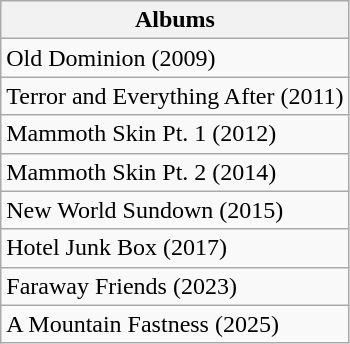<table class="wikitable">
<tr>
<th>Albums</th>
</tr>
<tr>
<td>Old Dominion (2009)</td>
</tr>
<tr>
<td>Terror and Everything After (2011)</td>
</tr>
<tr>
<td>Mammoth Skin Pt. 1 (2012)</td>
</tr>
<tr>
<td>Mammoth Skin Pt. 2 (2014)</td>
</tr>
<tr>
<td>New World Sundown (2015)</td>
</tr>
<tr>
<td>Hotel Junk Box (2017)</td>
</tr>
<tr>
<td>Faraway Friends (2023)</td>
</tr>
<tr>
<td>A Mountain Fastness (2025)</td>
</tr>
</table>
